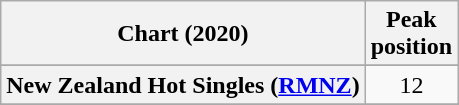<table class="wikitable sortable plainrowheaders" style="text-align:center;">
<tr>
<th scope="col">Chart (2020)</th>
<th scope="col">Peak<br>position</th>
</tr>
<tr>
</tr>
<tr>
<th scope="row">New Zealand Hot Singles (<a href='#'>RMNZ</a>)</th>
<td>12</td>
</tr>
<tr>
</tr>
<tr>
</tr>
<tr>
</tr>
</table>
